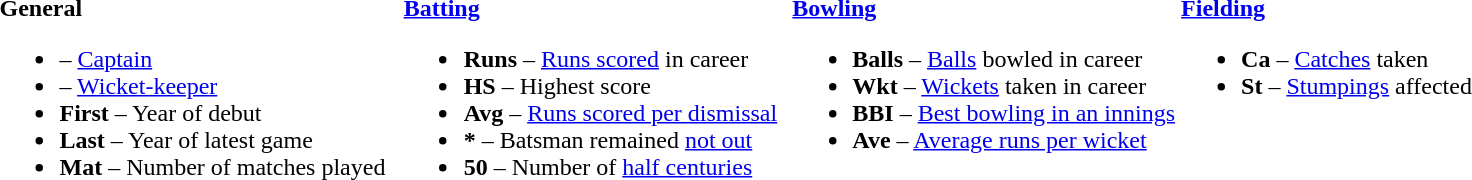<table>
<tr>
<td valign="top" style="width:26%"><br><strong>General</strong><ul><li> – <a href='#'>Captain</a></li><li> – <a href='#'>Wicket-keeper</a></li><li><strong>First</strong> – Year of debut</li><li><strong>Last</strong> – Year of latest game</li><li><strong>Mat</strong> – Number of matches played</li></ul></td>
<td valign="top" style="width:25%"><br><strong><a href='#'>Batting</a></strong><ul><li><strong>Runs</strong> – <a href='#'>Runs scored</a> in career</li><li><strong>HS</strong> – Highest score</li><li><strong>Avg</strong> – <a href='#'>Runs scored per dismissal</a></li><li><strong>*</strong> – Batsman remained <a href='#'>not out</a></li><li><strong>50</strong> – Number of <a href='#'>half centuries</a></li></ul></td>
<td valign="top" style="width:25%"><br><strong><a href='#'>Bowling</a></strong><ul><li><strong>Balls</strong> – <a href='#'>Balls</a> bowled in career</li><li><strong>Wkt</strong> – <a href='#'>Wickets</a> taken in career</li><li><strong>BBI</strong> – <a href='#'>Best bowling in an innings</a></li><li><strong>Ave</strong> – <a href='#'>Average runs per wicket</a></li></ul></td>
<td valign="top" style="width:24%"><br><strong><a href='#'>Fielding</a></strong><ul><li><strong>Ca</strong> – <a href='#'>Catches</a> taken</li><li><strong>St</strong> – <a href='#'>Stumpings</a> affected</li></ul></td>
</tr>
</table>
